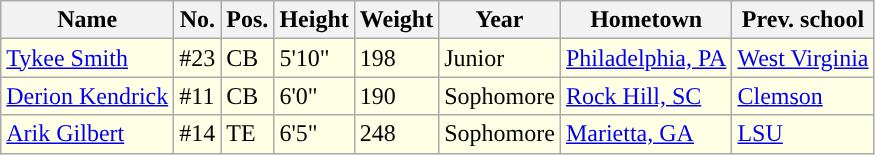<table class="wikitable sortable">
<tr>
<th>Name</th>
<th>No.</th>
<th>Pos.</th>
<th>Height</th>
<th>Weight</th>
<th>Year</th>
<th>Hometown</th>
<th class="unsortable">Prev. school</th>
</tr>
<tr style="background:#FFFFE6;">
<td><a href='#'>Tykee Smith</a></td>
<td>#23</td>
<td>CB</td>
<td>5'10"</td>
<td>198</td>
<td>Junior</td>
<td><a href='#'>Philadelphia, PA</a></td>
<td><a href='#'>West Virginia</a></td>
</tr>
<tr style="background:#FFFFE6;">
<td><a href='#'>Derion Kendrick</a></td>
<td>#11</td>
<td>CB</td>
<td>6'0"</td>
<td>190</td>
<td>Sophomore</td>
<td><a href='#'>Rock Hill, SC</a></td>
<td><a href='#'>Clemson</a></td>
</tr>
<tr style="background:#FFFFE6;">
<td><a href='#'>Arik Gilbert</a></td>
<td>#14</td>
<td>TE</td>
<td>6'5"</td>
<td>248</td>
<td>Sophomore</td>
<td><a href='#'>Marietta, GA</a></td>
<td><a href='#'>LSU</a></td>
</tr>
</table>
